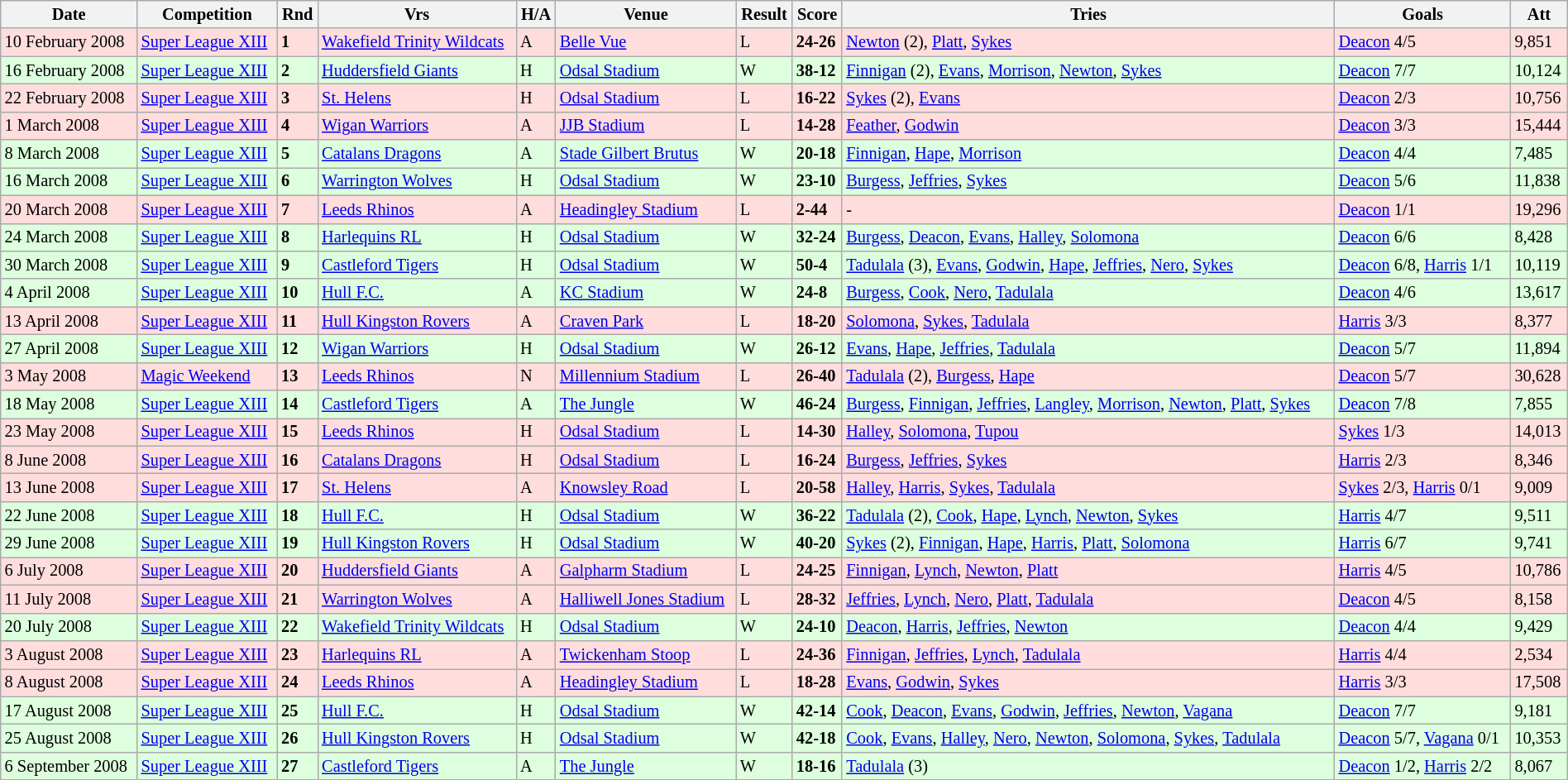<table class="wikitable"  style="font-size:85%; width:100%;">
<tr>
<th>Date</th>
<th>Competition</th>
<th>Rnd</th>
<th>Vrs</th>
<th>H/A</th>
<th>Venue</th>
<th>Result</th>
<th>Score</th>
<th>Tries</th>
<th>Goals</th>
<th>Att</th>
</tr>
<tr style="background:#ffdddd;" width=20|>
<td>10 February 2008</td>
<td><a href='#'>Super League XIII</a></td>
<td><strong>1</strong></td>
<td><a href='#'>Wakefield Trinity Wildcats</a></td>
<td>A</td>
<td><a href='#'>Belle Vue</a></td>
<td>L</td>
<td><strong>24-26</strong></td>
<td><a href='#'>Newton</a> (2), <a href='#'>Platt</a>, <a href='#'>Sykes</a></td>
<td><a href='#'>Deacon</a> 4/5</td>
<td>9,851</td>
</tr>
<tr style="background:#ddffdd;" width=20|>
<td>16 February 2008</td>
<td><a href='#'>Super League XIII</a></td>
<td><strong>2</strong></td>
<td><a href='#'>Huddersfield Giants</a></td>
<td>H</td>
<td><a href='#'>Odsal Stadium</a></td>
<td>W</td>
<td><strong>38-12</strong></td>
<td><a href='#'>Finnigan</a> (2), <a href='#'>Evans</a>, <a href='#'>Morrison</a>, <a href='#'>Newton</a>, <a href='#'>Sykes</a></td>
<td><a href='#'>Deacon</a> 7/7</td>
<td>10,124</td>
</tr>
<tr style="background:#ffdddd;" width=20|>
<td>22 February 2008</td>
<td><a href='#'>Super League XIII</a></td>
<td><strong>3</strong></td>
<td><a href='#'>St. Helens</a></td>
<td>H</td>
<td><a href='#'>Odsal Stadium</a></td>
<td>L</td>
<td><strong>16-22</strong></td>
<td><a href='#'>Sykes</a> (2), <a href='#'>Evans</a></td>
<td><a href='#'>Deacon</a> 2/3</td>
<td>10,756</td>
</tr>
<tr style="background:#ffdddd;" width=20|>
<td>1 March 2008</td>
<td><a href='#'>Super League XIII</a></td>
<td><strong>4</strong></td>
<td><a href='#'>Wigan Warriors</a></td>
<td>A</td>
<td><a href='#'>JJB Stadium</a></td>
<td>L</td>
<td><strong>14-28</strong></td>
<td><a href='#'>Feather</a>, <a href='#'>Godwin</a></td>
<td><a href='#'>Deacon</a> 3/3</td>
<td>15,444</td>
</tr>
<tr style="background:#ddffdd;" width=20|>
<td>8 March 2008</td>
<td><a href='#'>Super League XIII</a></td>
<td><strong>5</strong></td>
<td><a href='#'>Catalans Dragons</a></td>
<td>A</td>
<td><a href='#'>Stade Gilbert Brutus</a></td>
<td>W</td>
<td><strong>20-18</strong></td>
<td><a href='#'>Finnigan</a>, <a href='#'>Hape</a>, <a href='#'>Morrison</a></td>
<td><a href='#'>Deacon</a> 4/4</td>
<td>7,485</td>
</tr>
<tr style="background:#ddffdd;" width=20|>
<td>16 March 2008</td>
<td><a href='#'>Super League XIII</a></td>
<td><strong>6</strong></td>
<td><a href='#'>Warrington Wolves</a></td>
<td>H</td>
<td><a href='#'>Odsal Stadium</a></td>
<td>W</td>
<td><strong>23-10</strong></td>
<td><a href='#'>Burgess</a>, <a href='#'>Jeffries</a>, <a href='#'>Sykes</a></td>
<td><a href='#'>Deacon</a> 5/6</td>
<td>11,838</td>
</tr>
<tr style="background:#ffdddd;" width=20|>
<td>20 March 2008</td>
<td><a href='#'>Super League XIII</a></td>
<td><strong>7</strong></td>
<td><a href='#'>Leeds Rhinos</a></td>
<td>A</td>
<td><a href='#'>Headingley Stadium</a></td>
<td>L</td>
<td><strong>2-44</strong></td>
<td>-</td>
<td><a href='#'>Deacon</a> 1/1</td>
<td>19,296</td>
</tr>
<tr style="background:#ddffdd;" width=20|>
<td>24 March 2008</td>
<td><a href='#'>Super League XIII</a></td>
<td><strong>8</strong></td>
<td><a href='#'>Harlequins RL</a></td>
<td>H</td>
<td><a href='#'>Odsal Stadium</a></td>
<td>W</td>
<td><strong>32-24</strong></td>
<td><a href='#'>Burgess</a>, <a href='#'>Deacon</a>, <a href='#'>Evans</a>, <a href='#'>Halley</a>, <a href='#'>Solomona</a></td>
<td><a href='#'>Deacon</a> 6/6</td>
<td>8,428</td>
</tr>
<tr style="background:#ddffdd;" width=20|>
<td>30 March 2008</td>
<td><a href='#'>Super League XIII</a></td>
<td><strong>9</strong></td>
<td><a href='#'>Castleford Tigers</a></td>
<td>H</td>
<td><a href='#'>Odsal Stadium</a></td>
<td>W</td>
<td><strong>50-4</strong></td>
<td><a href='#'>Tadulala</a> (3), <a href='#'>Evans</a>, <a href='#'>Godwin</a>, <a href='#'>Hape</a>, <a href='#'>Jeffries</a>, <a href='#'>Nero</a>, <a href='#'>Sykes</a></td>
<td><a href='#'>Deacon</a> 6/8, <a href='#'>Harris</a> 1/1</td>
<td>10,119</td>
</tr>
<tr style="background:#ddffdd;" width=20|>
<td>4 April 2008</td>
<td><a href='#'>Super League XIII</a></td>
<td><strong>10</strong></td>
<td><a href='#'>Hull F.C.</a></td>
<td>A</td>
<td><a href='#'>KC Stadium</a></td>
<td>W</td>
<td><strong>24-8</strong></td>
<td><a href='#'>Burgess</a>, <a href='#'>Cook</a>, <a href='#'>Nero</a>, <a href='#'>Tadulala</a></td>
<td><a href='#'>Deacon</a> 4/6</td>
<td>13,617</td>
</tr>
<tr style="background:#ffdddd;" width=20|>
<td>13 April 2008</td>
<td><a href='#'>Super League XIII</a></td>
<td><strong>11</strong></td>
<td><a href='#'>Hull Kingston Rovers</a></td>
<td>A</td>
<td><a href='#'>Craven Park</a></td>
<td>L</td>
<td><strong>18-20</strong></td>
<td><a href='#'>Solomona</a>, <a href='#'>Sykes</a>, <a href='#'>Tadulala</a></td>
<td><a href='#'>Harris</a> 3/3</td>
<td>8,377</td>
</tr>
<tr style="background:#ddffdd;" width=20|>
<td>27 April 2008</td>
<td><a href='#'>Super League XIII</a></td>
<td><strong>12</strong></td>
<td><a href='#'>Wigan Warriors</a></td>
<td>H</td>
<td><a href='#'>Odsal Stadium</a></td>
<td>W</td>
<td><strong>26-12</strong></td>
<td><a href='#'>Evans</a>, <a href='#'>Hape</a>, <a href='#'>Jeffries</a>, <a href='#'>Tadulala</a></td>
<td><a href='#'>Deacon</a> 5/7</td>
<td>11,894</td>
</tr>
<tr style="background:#ffdddd;" width=20|>
<td>3 May 2008</td>
<td><a href='#'>Magic Weekend</a></td>
<td><strong>13</strong></td>
<td><a href='#'>Leeds Rhinos</a></td>
<td>N</td>
<td><a href='#'>Millennium Stadium</a></td>
<td>L</td>
<td><strong>26-40</strong></td>
<td><a href='#'>Tadulala</a> (2), <a href='#'>Burgess</a>, <a href='#'>Hape</a></td>
<td><a href='#'>Deacon</a> 5/7</td>
<td>30,628</td>
</tr>
<tr style="background:#ddffdd;" width=20|>
<td>18 May 2008</td>
<td><a href='#'>Super League XIII</a></td>
<td><strong>14</strong></td>
<td><a href='#'>Castleford Tigers</a></td>
<td>A</td>
<td><a href='#'>The Jungle</a></td>
<td>W</td>
<td><strong>46-24</strong></td>
<td><a href='#'>Burgess</a>, <a href='#'>Finnigan</a>, <a href='#'>Jeffries</a>, <a href='#'>Langley</a>, <a href='#'>Morrison</a>, <a href='#'>Newton</a>, <a href='#'>Platt</a>, <a href='#'>Sykes</a></td>
<td><a href='#'>Deacon</a> 7/8</td>
<td>7,855</td>
</tr>
<tr style="background:#ffdddd;" width=20|>
<td>23 May 2008</td>
<td><a href='#'>Super League XIII</a></td>
<td><strong>15</strong></td>
<td><a href='#'>Leeds Rhinos</a></td>
<td>H</td>
<td><a href='#'>Odsal Stadium</a></td>
<td>L</td>
<td><strong>14-30</strong></td>
<td><a href='#'>Halley</a>, <a href='#'>Solomona</a>, <a href='#'>Tupou</a></td>
<td><a href='#'>Sykes</a> 1/3</td>
<td>14,013</td>
</tr>
<tr style="background:#ffdddd;" width=20|>
<td>8 June 2008</td>
<td><a href='#'>Super League XIII</a></td>
<td><strong>16</strong></td>
<td><a href='#'>Catalans Dragons</a></td>
<td>H</td>
<td><a href='#'>Odsal Stadium</a></td>
<td>L</td>
<td><strong>16-24</strong></td>
<td><a href='#'>Burgess</a>, <a href='#'>Jeffries</a>, <a href='#'>Sykes</a></td>
<td><a href='#'>Harris</a> 2/3</td>
<td>8,346</td>
</tr>
<tr style="background:#ffdddd;" width=20|>
<td>13 June 2008</td>
<td><a href='#'>Super League XIII</a></td>
<td><strong>17</strong></td>
<td><a href='#'>St. Helens</a></td>
<td>A</td>
<td><a href='#'>Knowsley Road</a></td>
<td>L</td>
<td><strong>20-58</strong></td>
<td><a href='#'>Halley</a>, <a href='#'>Harris</a>, <a href='#'>Sykes</a>, <a href='#'>Tadulala</a></td>
<td><a href='#'>Sykes</a> 2/3, <a href='#'>Harris</a> 0/1</td>
<td>9,009</td>
</tr>
<tr style="background:#ddffdd;" width=20|>
<td>22 June 2008</td>
<td><a href='#'>Super League XIII</a></td>
<td><strong>18</strong></td>
<td><a href='#'>Hull F.C.</a></td>
<td>H</td>
<td><a href='#'>Odsal Stadium</a></td>
<td>W</td>
<td><strong>36-22</strong></td>
<td><a href='#'>Tadulala</a> (2), <a href='#'>Cook</a>, <a href='#'>Hape</a>, <a href='#'>Lynch</a>, <a href='#'>Newton</a>, <a href='#'>Sykes</a></td>
<td><a href='#'>Harris</a> 4/7</td>
<td>9,511</td>
</tr>
<tr style="background:#ddffdd;" width=20|>
<td>29 June 2008</td>
<td><a href='#'>Super League XIII</a></td>
<td><strong>19</strong></td>
<td><a href='#'>Hull Kingston Rovers</a></td>
<td>H</td>
<td><a href='#'>Odsal Stadium</a></td>
<td>W</td>
<td><strong>40-20</strong></td>
<td><a href='#'>Sykes</a> (2), <a href='#'>Finnigan</a>, <a href='#'>Hape</a>, <a href='#'>Harris</a>, <a href='#'>Platt</a>, <a href='#'>Solomona</a></td>
<td><a href='#'>Harris</a> 6/7</td>
<td>9,741</td>
</tr>
<tr style="background:#ffdddd;" width=20|>
<td>6 July 2008</td>
<td><a href='#'>Super League XIII</a></td>
<td><strong>20</strong></td>
<td><a href='#'>Huddersfield Giants</a></td>
<td>A</td>
<td><a href='#'>Galpharm Stadium</a></td>
<td>L</td>
<td><strong>24-25</strong></td>
<td><a href='#'>Finnigan</a>, <a href='#'>Lynch</a>, <a href='#'>Newton</a>, <a href='#'>Platt</a></td>
<td><a href='#'>Harris</a> 4/5</td>
<td>10,786</td>
</tr>
<tr style="background:#ffdddd;" width=20|>
<td>11 July 2008</td>
<td><a href='#'>Super League XIII</a></td>
<td><strong>21</strong></td>
<td><a href='#'>Warrington Wolves</a></td>
<td>A</td>
<td><a href='#'>Halliwell Jones Stadium</a></td>
<td>L</td>
<td><strong>28-32</strong></td>
<td><a href='#'>Jeffries</a>, <a href='#'>Lynch</a>, <a href='#'>Nero</a>, <a href='#'>Platt</a>, <a href='#'>Tadulala</a></td>
<td><a href='#'>Deacon</a> 4/5</td>
<td>8,158</td>
</tr>
<tr style="background:#ddffdd;" width=20|>
<td>20 July 2008</td>
<td><a href='#'>Super League XIII</a></td>
<td><strong>22</strong></td>
<td><a href='#'>Wakefield Trinity Wildcats</a></td>
<td>H</td>
<td><a href='#'>Odsal Stadium</a></td>
<td>W</td>
<td><strong>24-10</strong></td>
<td><a href='#'>Deacon</a>, <a href='#'>Harris</a>, <a href='#'>Jeffries</a>, <a href='#'>Newton</a></td>
<td><a href='#'>Deacon</a> 4/4</td>
<td>9,429</td>
</tr>
<tr style="background:#ffdddd;" width=20|>
<td>3 August 2008</td>
<td><a href='#'>Super League XIII</a></td>
<td><strong>23</strong></td>
<td><a href='#'>Harlequins RL</a></td>
<td>A</td>
<td><a href='#'>Twickenham Stoop</a></td>
<td>L</td>
<td><strong>24-36</strong></td>
<td><a href='#'>Finnigan</a>, <a href='#'>Jeffries</a>, <a href='#'>Lynch</a>, <a href='#'>Tadulala</a></td>
<td><a href='#'>Harris</a> 4/4</td>
<td>2,534</td>
</tr>
<tr style="background:#ffdddd;" width=20|>
<td>8 August 2008</td>
<td><a href='#'>Super League XIII</a></td>
<td><strong>24</strong></td>
<td><a href='#'>Leeds Rhinos</a></td>
<td>A</td>
<td><a href='#'>Headingley Stadium</a></td>
<td>L</td>
<td><strong>18-28</strong></td>
<td><a href='#'>Evans</a>, <a href='#'>Godwin</a>, <a href='#'>Sykes</a></td>
<td><a href='#'>Harris</a> 3/3</td>
<td>17,508</td>
</tr>
<tr style="background:#ddffdd;" width=20|>
<td>17 August 2008</td>
<td><a href='#'>Super League XIII</a></td>
<td><strong>25</strong></td>
<td><a href='#'>Hull F.C.</a></td>
<td>H</td>
<td><a href='#'>Odsal Stadium</a></td>
<td>W</td>
<td><strong>42-14</strong></td>
<td><a href='#'>Cook</a>, <a href='#'>Deacon</a>, <a href='#'>Evans</a>, <a href='#'>Godwin</a>, <a href='#'>Jeffries</a>, <a href='#'>Newton</a>, <a href='#'>Vagana</a></td>
<td><a href='#'>Deacon</a> 7/7</td>
<td>9,181</td>
</tr>
<tr style="background:#ddffdd;" width=20|>
<td>25 August 2008</td>
<td><a href='#'>Super League XIII</a></td>
<td><strong>26</strong></td>
<td><a href='#'>Hull Kingston Rovers</a></td>
<td>H</td>
<td><a href='#'>Odsal Stadium</a></td>
<td>W</td>
<td><strong>42-18</strong></td>
<td><a href='#'>Cook</a>, <a href='#'>Evans</a>, <a href='#'>Halley</a>, <a href='#'>Nero</a>, <a href='#'>Newton</a>, <a href='#'>Solomona</a>, <a href='#'>Sykes</a>, <a href='#'>Tadulala</a></td>
<td><a href='#'>Deacon</a> 5/7, <a href='#'>Vagana</a> 0/1</td>
<td>10,353</td>
</tr>
<tr style="background:#ddffdd;" width=20|>
<td>6 September 2008</td>
<td><a href='#'>Super League XIII</a></td>
<td><strong>27</strong></td>
<td><a href='#'>Castleford Tigers</a></td>
<td>A</td>
<td><a href='#'>The Jungle</a></td>
<td>W</td>
<td><strong>18-16</strong></td>
<td><a href='#'>Tadulala</a> (3)</td>
<td><a href='#'>Deacon</a> 1/2, <a href='#'>Harris</a> 2/2</td>
<td>8,067</td>
</tr>
</table>
